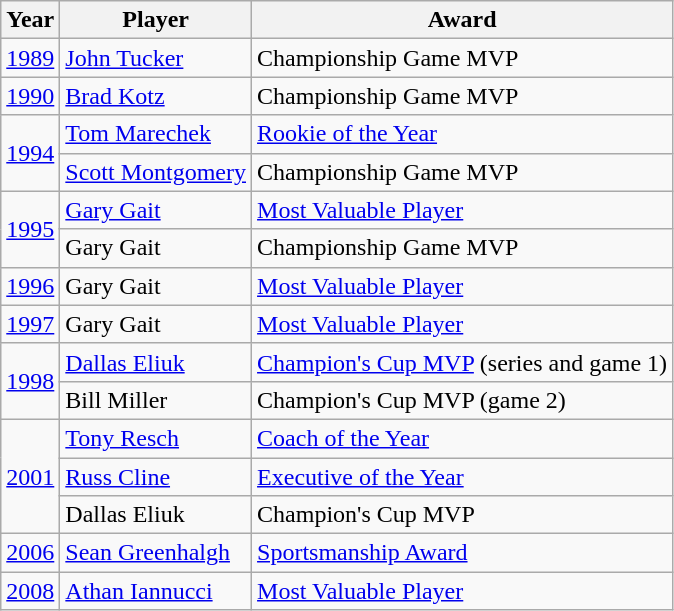<table class="wikitable">
<tr>
<th>Year</th>
<th>Player</th>
<th>Award</th>
</tr>
<tr>
<td><a href='#'>1989</a></td>
<td><a href='#'>John Tucker</a></td>
<td>Championship Game MVP</td>
</tr>
<tr>
<td><a href='#'>1990</a></td>
<td><a href='#'>Brad Kotz</a></td>
<td>Championship Game MVP</td>
</tr>
<tr>
<td rowspan="2"><a href='#'>1994</a></td>
<td><a href='#'>Tom Marechek</a></td>
<td><a href='#'>Rookie of the Year</a></td>
</tr>
<tr>
<td><a href='#'>Scott Montgomery</a></td>
<td>Championship Game MVP</td>
</tr>
<tr>
<td rowspan="2"><a href='#'>1995</a></td>
<td><a href='#'>Gary Gait</a></td>
<td><a href='#'>Most Valuable Player</a></td>
</tr>
<tr>
<td>Gary Gait</td>
<td>Championship Game MVP</td>
</tr>
<tr>
<td><a href='#'>1996</a></td>
<td>Gary Gait</td>
<td><a href='#'>Most Valuable Player</a></td>
</tr>
<tr>
<td><a href='#'>1997</a></td>
<td>Gary Gait</td>
<td><a href='#'>Most Valuable Player</a></td>
</tr>
<tr>
<td rowspan="2"><a href='#'>1998</a></td>
<td><a href='#'>Dallas Eliuk</a></td>
<td><a href='#'>Champion's Cup MVP</a> (series and game 1)</td>
</tr>
<tr>
<td>Bill Miller</td>
<td>Champion's Cup MVP (game 2)</td>
</tr>
<tr>
<td rowspan="3"><a href='#'>2001</a></td>
<td><a href='#'>Tony Resch</a></td>
<td><a href='#'>Coach of the Year</a></td>
</tr>
<tr>
<td><a href='#'>Russ Cline</a></td>
<td><a href='#'>Executive of the Year</a></td>
</tr>
<tr>
<td>Dallas Eliuk</td>
<td>Champion's Cup MVP</td>
</tr>
<tr>
<td><a href='#'>2006</a></td>
<td><a href='#'>Sean Greenhalgh</a></td>
<td><a href='#'>Sportsmanship Award</a></td>
</tr>
<tr>
<td><a href='#'>2008</a></td>
<td><a href='#'>Athan Iannucci</a></td>
<td><a href='#'>Most Valuable Player</a></td>
</tr>
</table>
